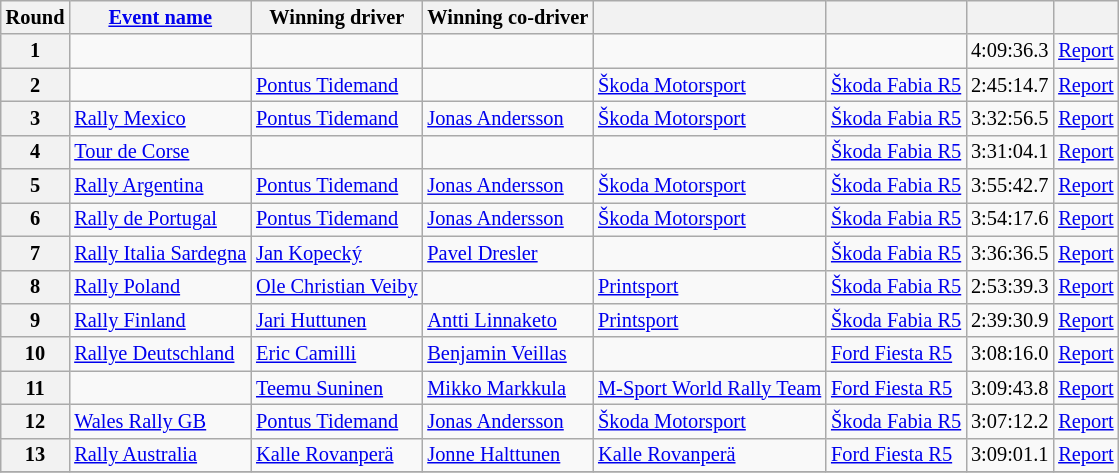<table class="wikitable" style="font-size: 85%;">
<tr>
<th>Round</th>
<th><a href='#'>Event name</a></th>
<th>Winning driver</th>
<th>Winning co-driver</th>
<th></th>
<th></th>
<th></th>
<th></th>
</tr>
<tr>
<th>1</th>
<td></td>
<td></td>
<td></td>
<td></td>
<td></td>
<td align="center">4:09:36.3</td>
<td><a href='#'>Report</a></td>
</tr>
<tr>
<th>2</th>
<td></td>
<td> <a href='#'>Pontus Tidemand</a></td>
<td></td>
<td> <a href='#'>Škoda Motorsport</a></td>
<td><a href='#'>Škoda Fabia R5</a></td>
<td align="center">2:45:14.7</td>
<td><a href='#'>Report</a></td>
</tr>
<tr>
<th>3</th>
<td> <a href='#'>Rally Mexico</a></td>
<td> <a href='#'>Pontus Tidemand</a></td>
<td> <a href='#'>Jonas Andersson</a></td>
<td> <a href='#'>Škoda Motorsport</a></td>
<td><a href='#'>Škoda Fabia R5</a></td>
<td align="center">3:32:56.5</td>
<td><a href='#'>Report</a></td>
</tr>
<tr>
<th>4</th>
<td> <a href='#'>Tour de Corse</a></td>
<td></td>
<td></td>
<td></td>
<td><a href='#'>Škoda Fabia R5</a></td>
<td align="center">3:31:04.1</td>
<td><a href='#'>Report</a></td>
</tr>
<tr>
<th>5</th>
<td> <a href='#'>Rally Argentina</a></td>
<td> <a href='#'>Pontus Tidemand</a></td>
<td> <a href='#'>Jonas Andersson</a></td>
<td> <a href='#'>Škoda Motorsport</a></td>
<td><a href='#'>Škoda Fabia R5</a></td>
<td align="center">3:55:42.7</td>
<td><a href='#'>Report</a></td>
</tr>
<tr>
<th>6</th>
<td> <a href='#'>Rally de Portugal</a></td>
<td> <a href='#'>Pontus Tidemand</a></td>
<td> <a href='#'>Jonas Andersson</a></td>
<td> <a href='#'>Škoda Motorsport</a></td>
<td><a href='#'>Škoda Fabia R5</a></td>
<td align="center">3:54:17.6</td>
<td><a href='#'>Report</a></td>
</tr>
<tr>
<th>7</th>
<td> <a href='#'>Rally Italia Sardegna</a></td>
<td> <a href='#'>Jan Kopecký</a></td>
<td> <a href='#'>Pavel Dresler</a></td>
<td></td>
<td><a href='#'>Škoda Fabia R5</a></td>
<td align="center">3:36:36.5</td>
<td><a href='#'>Report</a></td>
</tr>
<tr>
<th>8</th>
<td> <a href='#'>Rally Poland</a></td>
<td> <a href='#'>Ole Christian Veiby</a></td>
<td></td>
<td> <a href='#'>Printsport</a></td>
<td><a href='#'>Škoda Fabia R5</a></td>
<td align="center">2:53:39.3</td>
<td><a href='#'>Report</a></td>
</tr>
<tr>
<th>9</th>
<td> <a href='#'>Rally Finland</a></td>
<td> <a href='#'>Jari Huttunen</a></td>
<td> <a href='#'>Antti Linnaketo</a></td>
<td> <a href='#'>Printsport</a></td>
<td><a href='#'>Škoda Fabia R5</a></td>
<td align="center">2:39:30.9</td>
<td><a href='#'>Report</a></td>
</tr>
<tr>
<th>10</th>
<td> <a href='#'>Rallye Deutschland</a></td>
<td> <a href='#'>Eric Camilli</a></td>
<td> <a href='#'>Benjamin Veillas</a></td>
<td></td>
<td><a href='#'>Ford Fiesta R5</a></td>
<td align="center">3:08:16.0</td>
<td><a href='#'>Report</a></td>
</tr>
<tr>
<th>11</th>
<td></td>
<td> <a href='#'>Teemu Suninen</a></td>
<td> <a href='#'>Mikko Markkula</a></td>
<td> <a href='#'>M-Sport World Rally Team</a></td>
<td><a href='#'>Ford Fiesta R5</a></td>
<td align="center">3:09:43.8</td>
<td><a href='#'>Report</a></td>
</tr>
<tr>
<th>12</th>
<td> <a href='#'>Wales Rally GB</a></td>
<td> <a href='#'>Pontus Tidemand</a></td>
<td> <a href='#'>Jonas Andersson</a></td>
<td> <a href='#'>Škoda Motorsport</a></td>
<td><a href='#'>Škoda Fabia R5</a></td>
<td align="center">3:07:12.2</td>
<td><a href='#'>Report</a></td>
</tr>
<tr>
<th>13</th>
<td> <a href='#'>Rally Australia</a></td>
<td> <a href='#'>Kalle Rovanperä</a></td>
<td> <a href='#'>Jonne Halttunen</a></td>
<td> <a href='#'>Kalle Rovanperä</a></td>
<td><a href='#'>Ford Fiesta R5</a></td>
<td align="center">3:09:01.1</td>
<td><a href='#'>Report</a></td>
</tr>
<tr>
</tr>
</table>
